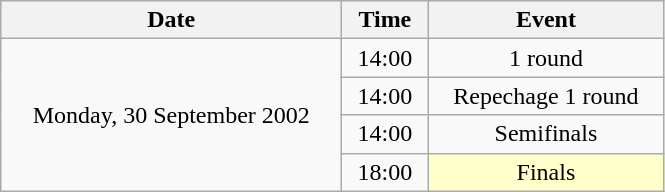<table class = "wikitable" style="text-align:center;">
<tr>
<th width=220>Date</th>
<th width=50>Time</th>
<th width=150>Event</th>
</tr>
<tr>
<td rowspan=4>Monday, 30 September 2002</td>
<td>14:00</td>
<td>1 round</td>
</tr>
<tr>
<td>14:00</td>
<td>Repechage 1 round</td>
</tr>
<tr>
<td>14:00</td>
<td>Semifinals</td>
</tr>
<tr>
<td>18:00</td>
<td bgcolor=ffffcc>Finals</td>
</tr>
</table>
